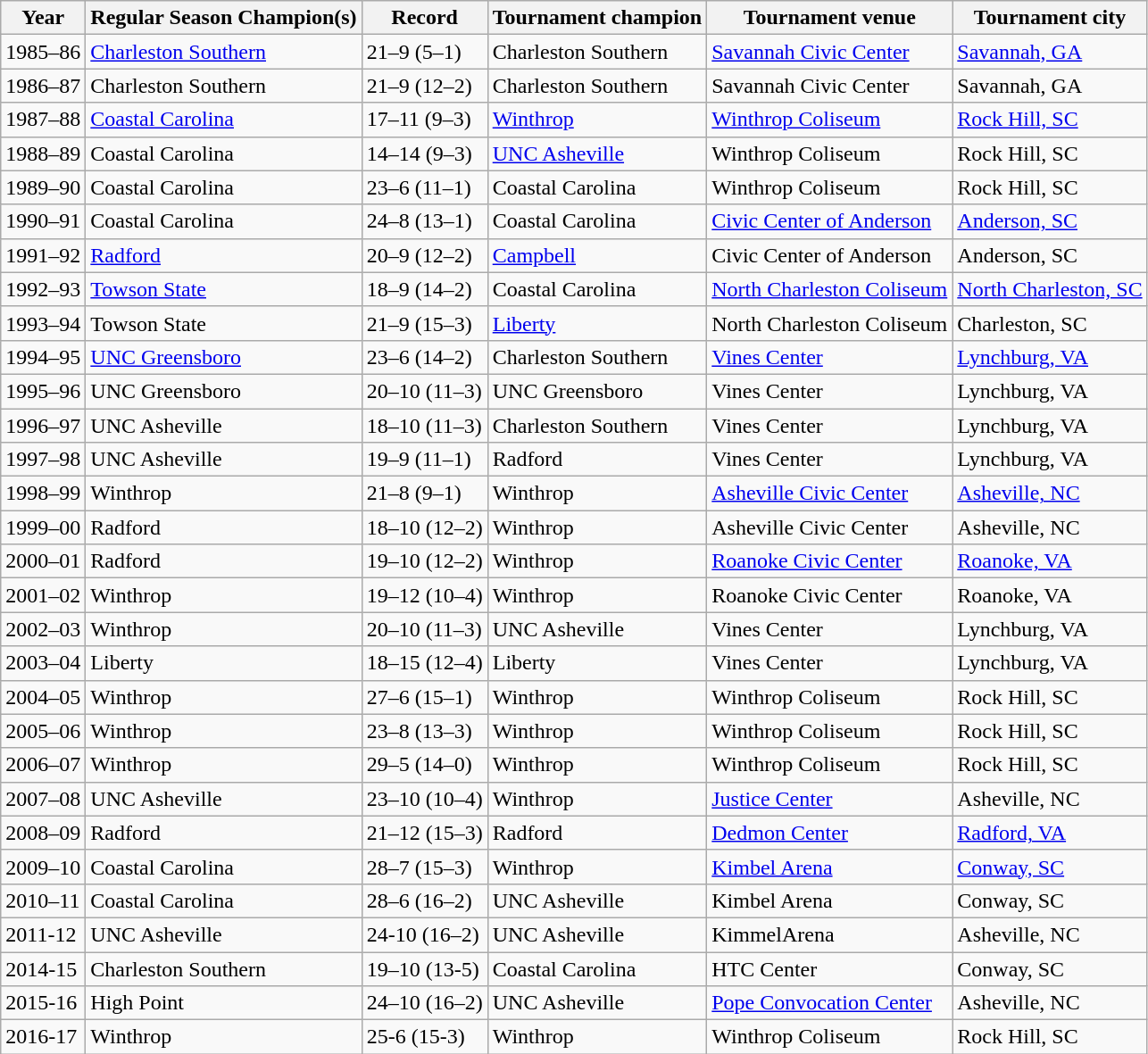<table class="wikitable sortable">
<tr>
<th>Year</th>
<th>Regular Season Champion(s)</th>
<th>Record</th>
<th>Tournament champion</th>
<th>Tournament venue</th>
<th>Tournament city</th>
</tr>
<tr>
<td>1985–86</td>
<td><a href='#'>Charleston Southern</a></td>
<td>21–9 (5–1)</td>
<td>Charleston Southern</td>
<td><a href='#'>Savannah Civic Center</a></td>
<td><a href='#'>Savannah, GA</a></td>
</tr>
<tr>
<td>1986–87</td>
<td>Charleston Southern</td>
<td>21–9 (12–2)</td>
<td>Charleston Southern</td>
<td>Savannah Civic Center</td>
<td>Savannah, GA</td>
</tr>
<tr>
<td>1987–88</td>
<td><a href='#'>Coastal Carolina</a></td>
<td>17–11 (9–3)</td>
<td><a href='#'>Winthrop</a></td>
<td><a href='#'>Winthrop Coliseum</a></td>
<td><a href='#'>Rock Hill, SC</a></td>
</tr>
<tr>
<td>1988–89</td>
<td>Coastal Carolina</td>
<td>14–14 (9–3)</td>
<td><a href='#'>UNC Asheville</a></td>
<td>Winthrop Coliseum</td>
<td>Rock Hill, SC</td>
</tr>
<tr>
<td>1989–90</td>
<td>Coastal Carolina</td>
<td>23–6 (11–1)</td>
<td>Coastal Carolina</td>
<td>Winthrop Coliseum</td>
<td>Rock Hill, SC</td>
</tr>
<tr>
<td>1990–91</td>
<td>Coastal Carolina</td>
<td>24–8 (13–1)</td>
<td>Coastal Carolina</td>
<td><a href='#'>Civic Center of Anderson</a></td>
<td><a href='#'>Anderson, SC</a></td>
</tr>
<tr>
<td>1991–92</td>
<td><a href='#'>Radford</a></td>
<td>20–9 (12–2)</td>
<td><a href='#'>Campbell</a></td>
<td>Civic Center of Anderson</td>
<td>Anderson, SC</td>
</tr>
<tr>
<td>1992–93</td>
<td><a href='#'>Towson State</a></td>
<td>18–9 (14–2)</td>
<td>Coastal Carolina</td>
<td><a href='#'>North Charleston Coliseum</a></td>
<td><a href='#'>North Charleston, SC</a></td>
</tr>
<tr>
<td>1993–94</td>
<td>Towson State</td>
<td>21–9 (15–3)</td>
<td><a href='#'>Liberty</a></td>
<td>North Charleston Coliseum</td>
<td>Charleston, SC</td>
</tr>
<tr>
<td>1994–95</td>
<td><a href='#'>UNC Greensboro</a></td>
<td>23–6 (14–2)</td>
<td>Charleston Southern</td>
<td><a href='#'>Vines Center</a></td>
<td><a href='#'>Lynchburg, VA</a></td>
</tr>
<tr>
<td>1995–96</td>
<td>UNC Greensboro</td>
<td>20–10 (11–3)</td>
<td>UNC Greensboro</td>
<td>Vines Center</td>
<td>Lynchburg, VA</td>
</tr>
<tr>
<td>1996–97</td>
<td>UNC Asheville</td>
<td>18–10 (11–3)</td>
<td>Charleston Southern</td>
<td>Vines Center</td>
<td>Lynchburg, VA</td>
</tr>
<tr>
<td>1997–98</td>
<td>UNC Asheville</td>
<td>19–9 (11–1)</td>
<td>Radford</td>
<td>Vines Center</td>
<td>Lynchburg, VA</td>
</tr>
<tr>
<td>1998–99</td>
<td>Winthrop</td>
<td>21–8 (9–1)</td>
<td>Winthrop</td>
<td><a href='#'>Asheville Civic Center</a></td>
<td><a href='#'>Asheville, NC</a></td>
</tr>
<tr>
<td>1999–00</td>
<td>Radford</td>
<td>18–10 (12–2)</td>
<td>Winthrop</td>
<td>Asheville Civic Center</td>
<td>Asheville, NC</td>
</tr>
<tr>
<td>2000–01</td>
<td>Radford</td>
<td>19–10 (12–2)</td>
<td>Winthrop</td>
<td><a href='#'>Roanoke Civic Center</a></td>
<td><a href='#'>Roanoke, VA</a></td>
</tr>
<tr>
<td>2001–02</td>
<td>Winthrop</td>
<td>19–12 (10–4)</td>
<td>Winthrop</td>
<td>Roanoke Civic Center</td>
<td>Roanoke, VA</td>
</tr>
<tr>
<td>2002–03</td>
<td>Winthrop</td>
<td>20–10 (11–3)</td>
<td>UNC Asheville</td>
<td>Vines Center</td>
<td>Lynchburg, VA</td>
</tr>
<tr>
<td>2003–04</td>
<td>Liberty</td>
<td>18–15 (12–4)</td>
<td>Liberty</td>
<td>Vines Center</td>
<td>Lynchburg, VA</td>
</tr>
<tr>
<td>2004–05</td>
<td>Winthrop</td>
<td>27–6 (15–1)</td>
<td>Winthrop</td>
<td>Winthrop Coliseum</td>
<td>Rock Hill, SC</td>
</tr>
<tr>
<td>2005–06</td>
<td>Winthrop</td>
<td>23–8 (13–3)</td>
<td>Winthrop</td>
<td>Winthrop Coliseum</td>
<td>Rock Hill, SC</td>
</tr>
<tr>
<td>2006–07</td>
<td>Winthrop</td>
<td>29–5 (14–0)</td>
<td>Winthrop</td>
<td>Winthrop Coliseum</td>
<td>Rock Hill, SC</td>
</tr>
<tr>
<td>2007–08</td>
<td>UNC Asheville</td>
<td>23–10 (10–4)</td>
<td>Winthrop</td>
<td><a href='#'>Justice Center</a></td>
<td>Asheville, NC</td>
</tr>
<tr>
<td>2008–09</td>
<td>Radford</td>
<td>21–12 (15–3)</td>
<td>Radford</td>
<td><a href='#'>Dedmon Center</a></td>
<td><a href='#'>Radford, VA</a></td>
</tr>
<tr>
<td>2009–10</td>
<td>Coastal Carolina</td>
<td>28–7 (15–3)</td>
<td>Winthrop</td>
<td><a href='#'>Kimbel Arena</a></td>
<td><a href='#'>Conway, SC</a></td>
</tr>
<tr>
<td>2010–11</td>
<td>Coastal Carolina</td>
<td>28–6 (16–2)</td>
<td>UNC Asheville</td>
<td>Kimbel Arena</td>
<td>Conway, SC</td>
</tr>
<tr>
<td>2011-12</td>
<td>UNC Asheville</td>
<td>24-10 (16–2)</td>
<td>UNC Asheville</td>
<td>KimmelArena</td>
<td>Asheville, NC</td>
</tr>
<tr>
<td>2014-15</td>
<td>Charleston Southern</td>
<td>19–10 (13-5)</td>
<td>Coastal Carolina</td>
<td>HTC Center</td>
<td>Conway, SC</td>
</tr>
<tr>
<td>2015-16</td>
<td>High Point</td>
<td>24–10 (16–2)</td>
<td>UNC Asheville</td>
<td><a href='#'>Pope Convocation Center</a></td>
<td>Asheville, NC</td>
</tr>
<tr>
<td>2016-17</td>
<td>Winthrop</td>
<td>25-6 (15-3)</td>
<td>Winthrop</td>
<td>Winthrop Coliseum</td>
<td>Rock Hill, SC</td>
</tr>
</table>
